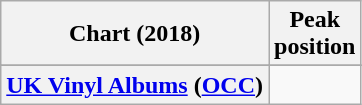<table class="wikitable plainrowheaders">
<tr>
<th>Chart (2018)</th>
<th>Peak<br>position</th>
</tr>
<tr>
</tr>
<tr>
</tr>
<tr>
</tr>
<tr>
</tr>
<tr>
</tr>
<tr>
</tr>
<tr>
<th scope="row"><a href='#'>UK Vinyl Albums</a> (<a href='#'>OCC</a>)</th>
<td></td>
</tr>
</table>
